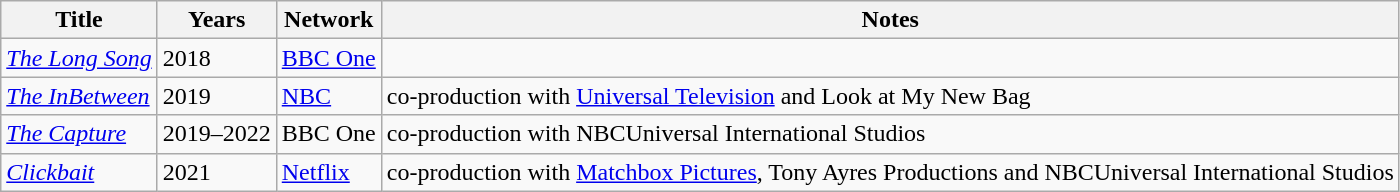<table class="wikitable sortable">
<tr>
<th>Title</th>
<th>Years</th>
<th>Network</th>
<th>Notes</th>
</tr>
<tr>
<td><em><a href='#'>The Long Song</a></em></td>
<td>2018</td>
<td><a href='#'>BBC One</a></td>
<td></td>
</tr>
<tr>
<td><em><a href='#'>The InBetween</a></em></td>
<td>2019</td>
<td><a href='#'>NBC</a></td>
<td>co-production with <a href='#'>Universal Television</a> and Look at My New Bag</td>
</tr>
<tr>
<td><em><a href='#'>The Capture</a></em></td>
<td>2019–2022</td>
<td>BBC One</td>
<td>co-production with NBCUniversal International Studios</td>
</tr>
<tr>
<td><em><a href='#'>Clickbait</a></em></td>
<td>2021</td>
<td><a href='#'>Netflix</a></td>
<td>co-production with <a href='#'>Matchbox Pictures</a>, Tony Ayres Productions and NBCUniversal International Studios</td>
</tr>
</table>
